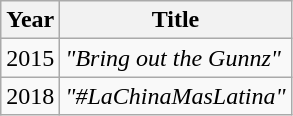<table class="wikitable">
<tr>
<th>Year</th>
<th>Title</th>
</tr>
<tr>
<td>2015</td>
<td><em>"Bring out the Gunnz"</em></td>
</tr>
<tr>
<td>2018</td>
<td><em>"#LaChinaMasLatina"</em></td>
</tr>
</table>
